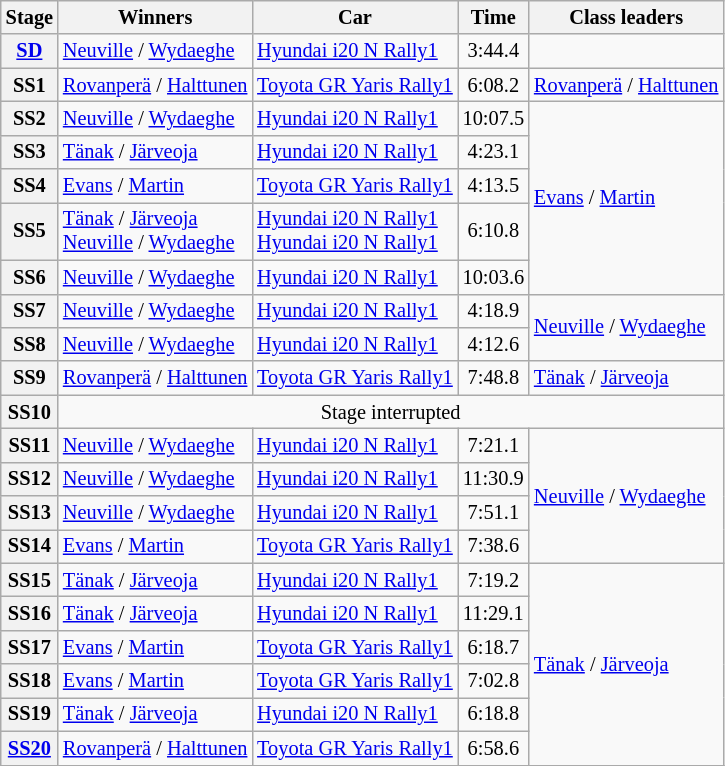<table class="wikitable" style="font-size:85%">
<tr>
<th>Stage</th>
<th>Winners</th>
<th>Car</th>
<th>Time</th>
<th>Class leaders</th>
</tr>
<tr>
<th><a href='#'>SD</a></th>
<td><a href='#'>Neuville</a> / <a href='#'>Wydaeghe</a></td>
<td><a href='#'>Hyundai i20 N Rally1</a></td>
<td align="center">3:44.4</td>
<td></td>
</tr>
<tr>
<th>SS1</th>
<td><a href='#'>Rovanperä</a> / <a href='#'>Halttunen</a></td>
<td><a href='#'>Toyota GR Yaris Rally1</a></td>
<td align="center">6:08.2</td>
<td><a href='#'>Rovanperä</a> / <a href='#'>Halttunen</a></td>
</tr>
<tr>
<th>SS2</th>
<td><a href='#'>Neuville</a> / <a href='#'>Wydaeghe</a></td>
<td><a href='#'>Hyundai i20 N Rally1</a></td>
<td align="center">10:07.5</td>
<td rowspan="5"><a href='#'>Evans</a> / <a href='#'>Martin</a></td>
</tr>
<tr>
<th>SS3</th>
<td><a href='#'>Tänak</a> / <a href='#'>Järveoja</a></td>
<td><a href='#'>Hyundai i20 N Rally1</a></td>
<td align="center">4:23.1</td>
</tr>
<tr>
<th>SS4</th>
<td><a href='#'>Evans</a> / <a href='#'>Martin</a></td>
<td><a href='#'>Toyota GR Yaris Rally1</a></td>
<td align="center">4:13.5</td>
</tr>
<tr>
<th>SS5</th>
<td><a href='#'>Tänak</a> / <a href='#'>Järveoja</a><br><a href='#'>Neuville</a> / <a href='#'>Wydaeghe</a></td>
<td><a href='#'>Hyundai i20 N Rally1</a><br><a href='#'>Hyundai i20 N Rally1</a></td>
<td align="center">6:10.8</td>
</tr>
<tr>
<th>SS6</th>
<td><a href='#'>Neuville</a> / <a href='#'>Wydaeghe</a></td>
<td><a href='#'>Hyundai i20 N Rally1</a></td>
<td align="center">10:03.6</td>
</tr>
<tr>
<th>SS7</th>
<td><a href='#'>Neuville</a> / <a href='#'>Wydaeghe</a></td>
<td><a href='#'>Hyundai i20 N Rally1</a></td>
<td align="center">4:18.9</td>
<td rowspan="2"><a href='#'>Neuville</a> / <a href='#'>Wydaeghe</a></td>
</tr>
<tr>
<th>SS8</th>
<td><a href='#'>Neuville</a> / <a href='#'>Wydaeghe</a></td>
<td><a href='#'>Hyundai i20 N Rally1</a></td>
<td align="center">4:12.6</td>
</tr>
<tr>
<th>SS9</th>
<td><a href='#'>Rovanperä</a> / <a href='#'>Halttunen</a></td>
<td><a href='#'>Toyota GR Yaris Rally1</a></td>
<td align="center">7:48.8</td>
<td rowspan="1"><a href='#'>Tänak</a> / <a href='#'>Järveoja</a></td>
</tr>
<tr>
<th>SS10</th>
<td colspan="4" align="center">Stage interrupted</td>
</tr>
<tr>
<th>SS11</th>
<td><a href='#'>Neuville</a> / <a href='#'>Wydaeghe</a></td>
<td><a href='#'>Hyundai i20 N Rally1</a></td>
<td align="center">7:21.1</td>
<td rowspan="4"><a href='#'>Neuville</a> / <a href='#'>Wydaeghe</a></td>
</tr>
<tr>
<th>SS12</th>
<td><a href='#'>Neuville</a> / <a href='#'>Wydaeghe</a></td>
<td><a href='#'>Hyundai i20 N Rally1</a></td>
<td align="center">11:30.9</td>
</tr>
<tr>
<th>SS13</th>
<td><a href='#'>Neuville</a> / <a href='#'>Wydaeghe</a></td>
<td><a href='#'>Hyundai i20 N Rally1</a></td>
<td align="center">7:51.1</td>
</tr>
<tr>
<th>SS14</th>
<td><a href='#'>Evans</a> / <a href='#'>Martin</a></td>
<td><a href='#'>Toyota GR Yaris Rally1</a></td>
<td align="center">7:38.6</td>
</tr>
<tr>
<th>SS15</th>
<td><a href='#'>Tänak</a> / <a href='#'>Järveoja</a></td>
<td><a href='#'>Hyundai i20 N Rally1</a></td>
<td align="center">7:19.2</td>
<td rowspan="6"><a href='#'>Tänak</a> / <a href='#'>Järveoja</a></td>
</tr>
<tr>
<th>SS16</th>
<td><a href='#'>Tänak</a> / <a href='#'>Järveoja</a></td>
<td><a href='#'>Hyundai i20 N Rally1</a></td>
<td align="center">11:29.1</td>
</tr>
<tr>
<th>SS17</th>
<td><a href='#'>Evans</a> / <a href='#'>Martin</a></td>
<td><a href='#'>Toyota GR Yaris Rally1</a></td>
<td align="center">6:18.7</td>
</tr>
<tr>
<th>SS18</th>
<td><a href='#'>Evans</a> / <a href='#'>Martin</a></td>
<td><a href='#'>Toyota GR Yaris Rally1</a></td>
<td align="center">7:02.8</td>
</tr>
<tr>
<th>SS19</th>
<td><a href='#'>Tänak</a> / <a href='#'>Järveoja</a></td>
<td><a href='#'>Hyundai i20 N Rally1</a></td>
<td align="center">6:18.8</td>
</tr>
<tr>
<th><a href='#'>SS20</a></th>
<td><a href='#'>Rovanperä</a> / <a href='#'>Halttunen</a></td>
<td><a href='#'>Toyota GR Yaris Rally1</a></td>
<td align="center">6:58.6</td>
</tr>
<tr>
</tr>
</table>
